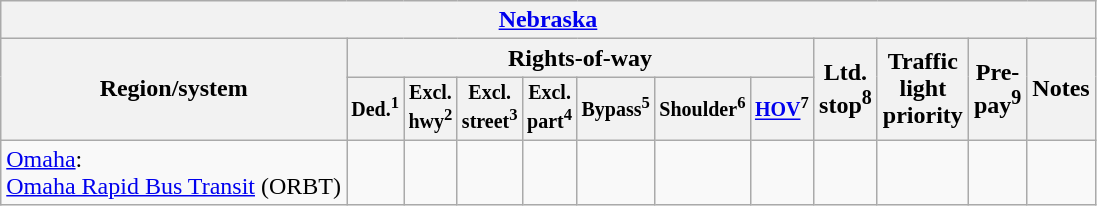<table class="wikitable">
<tr>
<th colspan="12"><a href='#'>Nebraska</a></th>
</tr>
<tr>
<th rowspan="2">Region/system</th>
<th colspan="7">Rights-of-way</th>
<th rowspan="2">Ltd.<br>stop<sup>8</sup></th>
<th rowspan="2">Traffic<br>light<br>priority</th>
<th rowspan="2">Pre-<br>pay<sup>9</sup></th>
<th rowspan="2">Notes</th>
</tr>
<tr style="font-size: smaller">
<th>Ded.<sup>1</sup></th>
<th>Excl.<br>hwy<sup>2</sup></th>
<th>Excl.<br>street<sup>3</sup></th>
<th>Excl.<br>part<sup>4</sup></th>
<th>Bypass<sup>5</sup></th>
<th>Shoulder<sup>6</sup></th>
<th><a href='#'>HOV</a><sup>7</sup></th>
</tr>
<tr>
<td align="left"><a href='#'>Omaha</a>:<br><a href='#'>Omaha Rapid Bus Transit</a> (ORBT)</td>
<td></td>
<td></td>
<td></td>
<td></td>
<td></td>
<td></td>
<td></td>
<td></td>
<td></td>
<td></td>
<td align="left"></td>
</tr>
</table>
